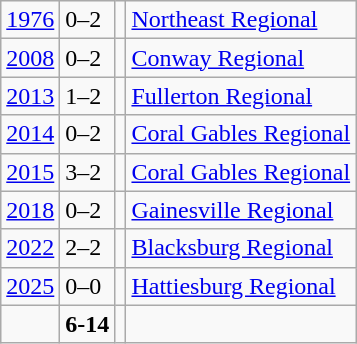<table class="wikitable">
<tr>
<td><a href='#'>1976</a></td>
<td>0–2</td>
<td></td>
<td><a href='#'>Northeast Regional</a></td>
</tr>
<tr>
<td><a href='#'>2008</a></td>
<td>0–2</td>
<td></td>
<td><a href='#'>Conway Regional</a></td>
</tr>
<tr>
<td><a href='#'>2013</a></td>
<td>1–2</td>
<td></td>
<td><a href='#'>Fullerton Regional</a></td>
</tr>
<tr>
<td><a href='#'>2014</a></td>
<td>0–2</td>
<td></td>
<td><a href='#'>Coral Gables Regional</a></td>
</tr>
<tr>
<td><a href='#'>2015</a></td>
<td>3–2</td>
<td></td>
<td><a href='#'>Coral Gables Regional</a></td>
</tr>
<tr>
<td><a href='#'>2018</a></td>
<td>0–2</td>
<td></td>
<td><a href='#'>Gainesville Regional</a></td>
</tr>
<tr>
<td><a href='#'>2022</a></td>
<td>2–2</td>
<td></td>
<td><a href='#'>Blacksburg Regional</a></td>
</tr>
<tr>
<td><a href='#'>2025</a></td>
<td>0–0</td>
<td></td>
<td><a href='#'>Hattiesburg Regional</a></td>
</tr>
<tr>
<td></td>
<td><strong>6-14</strong></td>
<td><strong></strong></td>
<td></td>
</tr>
</table>
